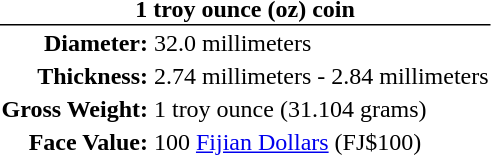<table>
<tr>
<th colspan="2" style="border-bottom: 1px solid;">1 troy ounce (oz) coin</th>
</tr>
<tr>
<th align="right">Diameter:</th>
<td>32.0 millimeters</td>
</tr>
<tr>
<th align="right">Thickness:</th>
<td>2.74 millimeters - 2.84 millimeters</td>
</tr>
<tr>
<th align="right">Gross Weight:</th>
<td>1 troy ounce (31.104 grams)</td>
</tr>
<tr>
<th align="right">Face Value:</th>
<td>100 <a href='#'>Fijian Dollars</a> (FJ$100)</td>
</tr>
</table>
